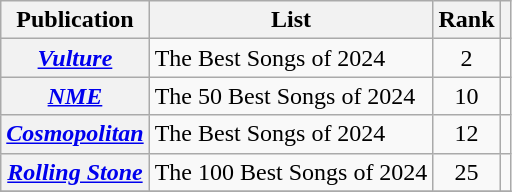<table class="wikitable sortable plainrowheaders">
<tr>
<th scope="col">Publication</th>
<th scope="col">List</th>
<th scope="col">Rank</th>
<th scope="col"></th>
</tr>
<tr>
<th scope="row"><em><a href='#'>Vulture</a></em></th>
<td>The Best Songs of 2024</td>
<td style="text-align: center;">2</td>
<td style="text-align: center;"></td>
</tr>
<tr>
<th scope="row"><em><a href='#'>NME</a></em></th>
<td>The 50 Best Songs of 2024</td>
<td style="text-align: center;">10</td>
<td style="text-align: center;"></td>
</tr>
<tr>
<th scope="row"><em><a href='#'>Cosmopolitan</a></em></th>
<td>The Best Songs of 2024</td>
<td style="text-align: center;">12</td>
<td style="text-align: center;"></td>
</tr>
<tr>
<th scope="row"><em><a href='#'>Rolling Stone</a></em></th>
<td>The 100 Best Songs of 2024</td>
<td style="text-align: center;">25</td>
<td style="text-align: center;"></td>
</tr>
<tr>
</tr>
</table>
